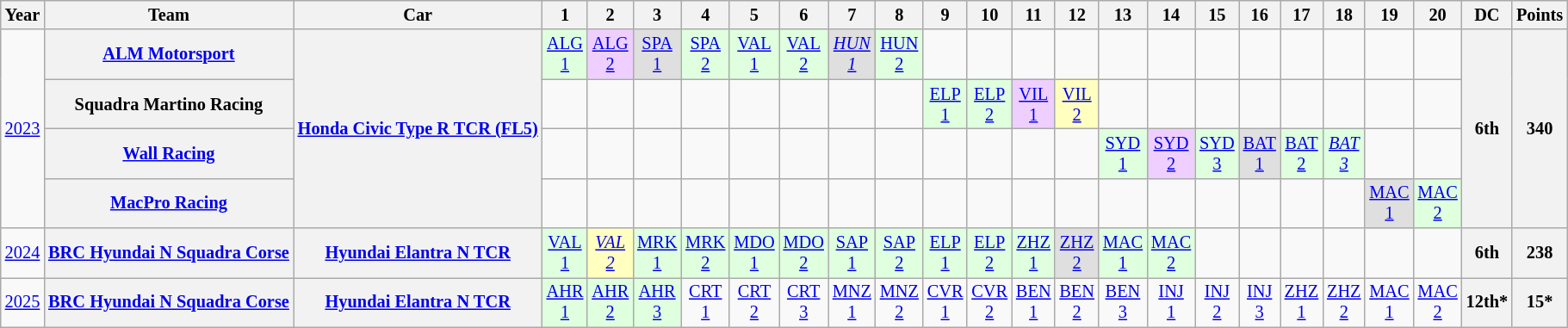<table class="wikitable" style="text-align:center; font-size:85%">
<tr>
<th>Year</th>
<th>Team</th>
<th>Car</th>
<th>1</th>
<th>2</th>
<th>3</th>
<th>4</th>
<th>5</th>
<th>6</th>
<th>7</th>
<th>8</th>
<th>9</th>
<th>10</th>
<th>11</th>
<th>12</th>
<th>13</th>
<th>14</th>
<th>15</th>
<th>16</th>
<th>17</th>
<th>18</th>
<th>19</th>
<th>20</th>
<th>DC</th>
<th>Points</th>
</tr>
<tr>
<td rowspan=4><a href='#'>2023</a></td>
<th><a href='#'>ALM Motorsport</a></th>
<th rowspan=4><a href='#'>Honda Civic Type R TCR (FL5)</a></th>
<td style="background:#DFFFDF;"><a href='#'>ALG<br>1</a><br></td>
<td style="background:#EFCFFF;"><a href='#'>ALG<br>2</a><br></td>
<td style="background:#DFDFDF;"><a href='#'>SPA<br>1</a><br></td>
<td style="background:#DFFFDF;"><a href='#'>SPA<br>2</a><br></td>
<td style="background:#DFFFDF;"><a href='#'>VAL<br>1</a><br></td>
<td style="background:#DFFFDF;"><a href='#'>VAL<br>2</a><br></td>
<td style="background:#DFDFDF;"><em><a href='#'>HUN<br>1</a></em><br></td>
<td style="background:#DFFFDF;"><a href='#'>HUN<br>2</a><br></td>
<td></td>
<td></td>
<td></td>
<td></td>
<td></td>
<td></td>
<td></td>
<td></td>
<td></td>
<td></td>
<td></td>
<td></td>
<th rowspan=4>6th</th>
<th rowspan=4>340</th>
</tr>
<tr>
<th>Squadra Martino Racing</th>
<td></td>
<td></td>
<td></td>
<td></td>
<td></td>
<td></td>
<td></td>
<td></td>
<td style="background:#DFFFDF;"><a href='#'>ELP<br>1</a><br></td>
<td style="background:#DFFFDF;"><a href='#'>ELP<br>2</a><br></td>
<td style="background:#EFCFFF;"><a href='#'>VIL<br>1</a><br></td>
<td style="background:#FFFFBF;"><a href='#'>VIL<br>2</a><br></td>
<td></td>
<td></td>
<td></td>
<td></td>
<td></td>
<td></td>
<td></td>
<td></td>
</tr>
<tr>
<th><a href='#'>Wall Racing</a></th>
<td></td>
<td></td>
<td></td>
<td></td>
<td></td>
<td></td>
<td></td>
<td></td>
<td></td>
<td></td>
<td></td>
<td></td>
<td style="background:#DFFFDF;"><a href='#'>SYD<br>1</a><br></td>
<td style="background:#EFCFFF;"><a href='#'>SYD<br>2</a><br></td>
<td style="background:#DFFFDF;"><a href='#'>SYD<br>3</a><br></td>
<td style="background:#DFDFDF;"><a href='#'>BAT<br>1</a><br></td>
<td style="background:#DFFFDF;"><a href='#'>BAT<br>2</a><br></td>
<td style="background:#DFFFDF;"><em><a href='#'>BAT<br>3</a></em><br></td>
<td></td>
<td></td>
</tr>
<tr>
<th><a href='#'>MacPro Racing</a></th>
<td></td>
<td></td>
<td></td>
<td></td>
<td></td>
<td></td>
<td></td>
<td></td>
<td></td>
<td></td>
<td></td>
<td></td>
<td></td>
<td></td>
<td></td>
<td></td>
<td></td>
<td></td>
<td style="background:#DFDFDF;"><a href='#'>MAC<br>1</a><br></td>
<td style="background:#DFFFDF;"><a href='#'>MAC<br>2</a><br></td>
</tr>
<tr>
<td><a href='#'>2024</a></td>
<th><a href='#'>BRC Hyundai N Squadra Corse</a></th>
<th><a href='#'>Hyundai Elantra N TCR</a></th>
<td style="background:#DFFFDF;"><a href='#'>VAL<br>1</a><br></td>
<td style="background:#FFFFBF;"><em><a href='#'>VAL<br>2</a></em><br></td>
<td style="background:#DFFFDF;"><a href='#'>MRK<br>1</a><br></td>
<td style="background:#DFFFDF;"><a href='#'>MRK<br>2</a><br></td>
<td style="background:#DFFFDF;"><a href='#'>MDO<br>1</a><br></td>
<td style="background:#DFFFDF;"><a href='#'>MDO<br>2</a><br></td>
<td style="background:#DFFFDF;"><a href='#'>SAP<br>1</a><br></td>
<td style="background:#DFFFDF;"><a href='#'>SAP<br>2</a><br></td>
<td style="background:#DFFFDF;"><a href='#'>ELP<br>1</a><br></td>
<td style="background:#DFFFDF;"><a href='#'>ELP<br>2</a><br></td>
<td style="background:#DFFFDF;"><a href='#'>ZHZ<br>1</a><br></td>
<td style="background:#DFDFDF;"><a href='#'>ZHZ<br>2</a><br></td>
<td style="background:#DFFFDF;"><a href='#'>MAC<br>1</a><br></td>
<td style="background:#DFFFDF;"><a href='#'>MAC<br>2</a><br></td>
<td></td>
<td></td>
<td></td>
<td></td>
<td></td>
<td></td>
<th>6th</th>
<th>238</th>
</tr>
<tr>
<td><a href='#'>2025</a></td>
<th><a href='#'>BRC Hyundai N Squadra Corse</a></th>
<th><a href='#'>Hyundai Elantra N TCR</a></th>
<td style="background:#DFFFDF;"><a href='#'>AHR<br>1</a><br></td>
<td style="background:#DFFFDF;"><a href='#'>AHR<br>2</a><br></td>
<td style="background:#DFFFDF;"><a href='#'>AHR<br>3</a><br></td>
<td style="background:#;"><a href='#'>CRT<br>1</a><br></td>
<td style="background:#;"><a href='#'>CRT<br>2</a><br></td>
<td style="background:#;"><a href='#'>CRT<br>3</a><br></td>
<td style="background:#;"><a href='#'>MNZ<br>1</a><br></td>
<td style="background:#;"><a href='#'>MNZ<br>2</a><br></td>
<td style="background:#;"><a href='#'>CVR<br>1</a><br></td>
<td style="background:#;"><a href='#'>CVR<br>2</a><br></td>
<td style="background:#;"><a href='#'>BEN<br>1</a><br></td>
<td style="background:#;"><a href='#'>BEN<br>2</a><br></td>
<td style="background:#;"><a href='#'>BEN<br>3</a><br></td>
<td style="background:#;"><a href='#'>INJ<br>1</a><br></td>
<td style="background:#;"><a href='#'>INJ<br>2</a><br></td>
<td style="background:#;"><a href='#'>INJ<br>3</a><br></td>
<td style="background:#;"><a href='#'>ZHZ<br>1</a><br></td>
<td style="background:#;"><a href='#'>ZHZ<br>2</a><br></td>
<td style="background:#;"><a href='#'>MAC<br>1</a><br></td>
<td style="background:#;"><a href='#'>MAC<br>2</a><br></td>
<th>12th*</th>
<th>15*</th>
</tr>
</table>
